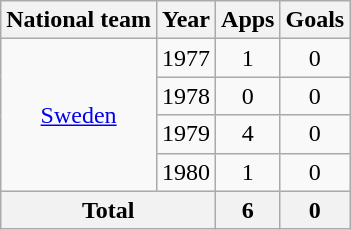<table class="wikitable" style="text-align:center">
<tr>
<th>National team</th>
<th>Year</th>
<th>Apps</th>
<th>Goals</th>
</tr>
<tr>
<td rowspan="4"><a href='#'>Sweden</a></td>
<td>1977</td>
<td>1</td>
<td>0</td>
</tr>
<tr>
<td>1978</td>
<td>0</td>
<td>0</td>
</tr>
<tr>
<td>1979</td>
<td>4</td>
<td>0</td>
</tr>
<tr>
<td>1980</td>
<td>1</td>
<td>0</td>
</tr>
<tr>
<th colspan="2">Total</th>
<th>6</th>
<th>0</th>
</tr>
</table>
